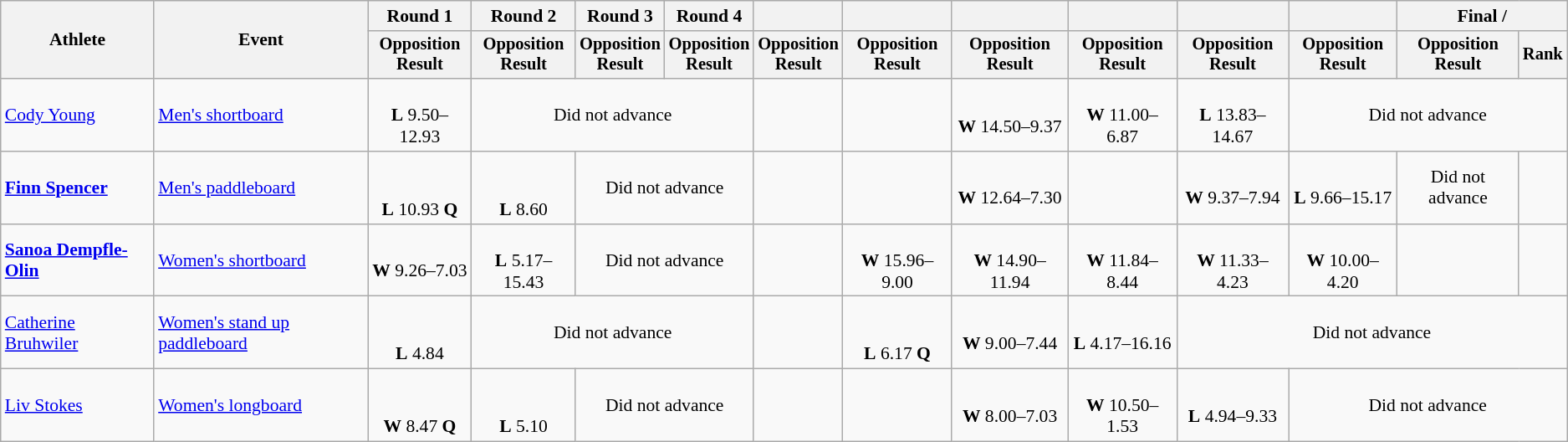<table class=wikitable style=font-size:90%;text-align:center>
<tr>
<th rowspan=2>Athlete</th>
<th rowspan=2>Event</th>
<th>Round 1</th>
<th>Round 2</th>
<th>Round 3</th>
<th>Round 4</th>
<th></th>
<th></th>
<th></th>
<th></th>
<th></th>
<th></th>
<th colspan=2>Final / </th>
</tr>
<tr style=font-size:95%>
<th>Opposition<br>Result</th>
<th>Opposition<br>Result</th>
<th>Opposition<br>Result</th>
<th>Opposition<br>Result</th>
<th>Opposition<br>Result</th>
<th>Opposition<br>Result</th>
<th>Opposition<br>Result</th>
<th>Opposition<br>Result</th>
<th>Opposition<br>Result</th>
<th>Opposition<br>Result</th>
<th>Opposition<br>Result</th>
<th>Rank</th>
</tr>
<tr>
<td align=left><a href='#'>Cody Young</a></td>
<td align=left><a href='#'>Men's shortboard</a></td>
<td><br><strong>L</strong> 9.50–12.93</td>
<td colspan=3>Did not advance</td>
<td><br></td>
<td><br></td>
<td><br><strong>W</strong> 14.50–9.37</td>
<td><br><strong>W</strong> 11.00–6.87</td>
<td><br><strong>L</strong> 13.83–14.67</td>
<td colspan=3>Did not advance</td>
</tr>
<tr>
<td align=left><strong><a href='#'>Finn Spencer</a></strong></td>
<td align=left><a href='#'>Men's  paddleboard</a></td>
<td><br><br><strong>L</strong> 10.93 <strong>Q</strong></td>
<td><br><br><strong>L</strong> 8.60</td>
<td colspan=2>Did not advance</td>
<td></td>
<td></td>
<td><br><strong>W</strong> 12.64–7.30</td>
<td><br></td>
<td><br><strong>W</strong> 9.37–7.94</td>
<td><br><strong>L</strong> 9.66–15.17</td>
<td>Did not advance</td>
<td></td>
</tr>
<tr>
<td align=left><strong><a href='#'>Sanoa Dempfle-Olin</a></strong></td>
<td align=left><a href='#'>Women's shortboard</a></td>
<td><br><strong>W</strong> 9.26–7.03</td>
<td><br><strong>L</strong> 5.17–15.43</td>
<td colspan=2>Did not advance</td>
<td></td>
<td><br><strong>W</strong> 15.96–9.00</td>
<td><br><strong>W</strong> 14.90–11.94</td>
<td><br><strong>W</strong> 11.84–8.44</td>
<td><br><strong>W</strong> 11.33–4.23</td>
<td><br><strong>W</strong> 10.00–4.20</td>
<td><br></td>
<td></td>
</tr>
<tr>
<td align=left><a href='#'>Catherine Bruhwiler</a></td>
<td align=left><a href='#'>Women's stand up paddleboard</a></td>
<td><br><br><strong>L</strong> 4.84</td>
<td colspan=3>Did not advance</td>
<td></td>
<td><br><br><strong>L</strong> 6.17 <strong>Q</strong></td>
<td><br><strong>W</strong> 9.00–7.44</td>
<td><br><strong>L</strong> 4.17–16.16</td>
<td colspan=4>Did not advance</td>
</tr>
<tr>
<td align=left><a href='#'>Liv Stokes</a></td>
<td align=left><a href='#'>Women's longboard</a></td>
<td><br><br><strong>W</strong> 8.47 <strong>Q</strong></td>
<td><br><br><strong>L</strong> 5.10</td>
<td colspan=2>Did not advance</td>
<td></td>
<td></td>
<td><br><strong>W</strong> 8.00–7.03</td>
<td><br><strong>W</strong> 10.50–1.53</td>
<td><br><strong>L</strong> 4.94–9.33</td>
<td colspan=3>Did not advance</td>
</tr>
</table>
